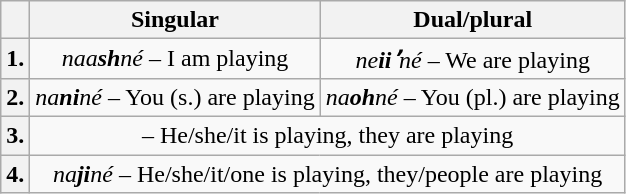<table class="wikitable" style="text-align: center">
<tr>
<th></th>
<th scope="col">Singular</th>
<th scope="col">Dual/plural</th>
</tr>
<tr>
<th scope="row">1.</th>
<td><em>naa<strong>sh</strong>né</em> – I am playing</td>
<td><em>ne<strong>iiʼ</strong>né</em> – We are playing</td>
</tr>
<tr>
<th scope="row">2.</th>
<td><em>na<strong>ni</strong>né</em> – You (s.) are playing</td>
<td><em>na<strong>oh</strong>né</em> – You (pl.) are playing</td>
</tr>
<tr>
<th scope="row">3.</th>
<td colspan="2"><em></em> – He/she/it is playing, they are playing</td>
</tr>
<tr>
<th scope="row">4.</th>
<td colspan="2"><em>na<strong>ji</strong>né</em> – He/she/it/one is playing, they/people are playing</td>
</tr>
</table>
